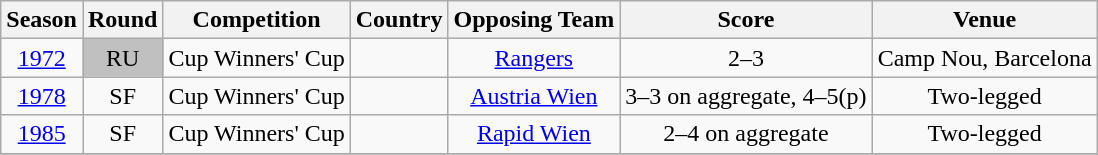<table class="wikitable" style="text-align: center;">
<tr>
<th>Season</th>
<th>Round</th>
<th>Competition</th>
<th>Country</th>
<th>Opposing Team</th>
<th>Score</th>
<th>Venue</th>
</tr>
<tr>
<td bgcolor=><a href='#'>1972</a></td>
<td bgcolor=Silver>RU</td>
<td>Cup Winners' Cup</td>
<td></td>
<td><a href='#'>Rangers</a></td>
<td>2–3</td>
<td>Camp Nou, Barcelona</td>
</tr>
<tr>
<td bgcolor=><a href='#'>1978</a></td>
<td>SF</td>
<td>Cup Winners' Cup</td>
<td></td>
<td><a href='#'>Austria Wien</a></td>
<td>3–3 on aggregate, 4–5(p)</td>
<td>Two-legged</td>
</tr>
<tr>
<td bgcolor=><a href='#'>1985</a></td>
<td>SF</td>
<td>Cup Winners' Cup</td>
<td></td>
<td><a href='#'>Rapid Wien</a></td>
<td>2–4 on aggregate</td>
<td>Two-legged</td>
</tr>
<tr>
</tr>
</table>
